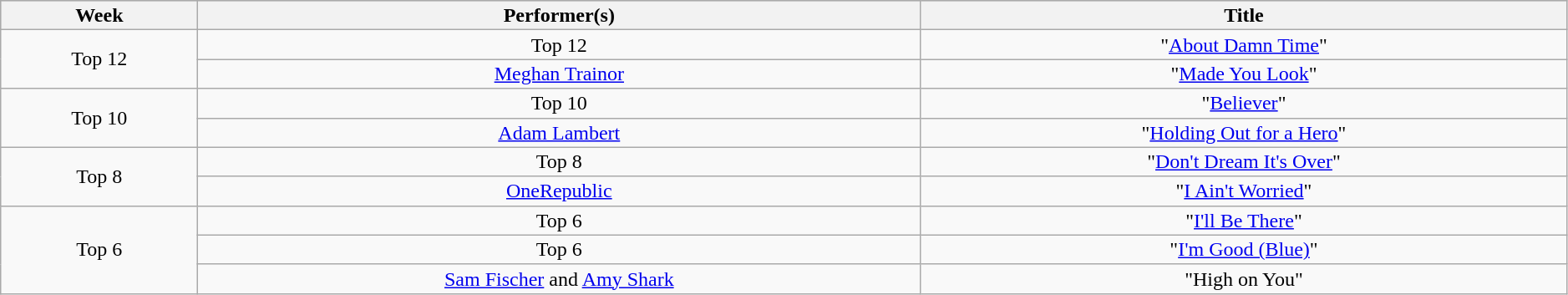<table class="wikitable plainrowheaders" style="text-align:center; line-height:16px; width:99%;">
<tr style="background:#ccc; text-align:center;">
<th>Week</th>
<th>Performer(s)</th>
<th>Title</th>
</tr>
<tr>
<td rowspan=2>Top 12</td>
<td>Top 12</td>
<td>"<a href='#'>About Damn Time</a>"</td>
</tr>
<tr>
<td><a href='#'>Meghan Trainor</a></td>
<td>"<a href='#'>Made You Look</a>"</td>
</tr>
<tr>
<td rowspan=2>Top 10</td>
<td>Top 10</td>
<td>"<a href='#'>Believer</a>"</td>
</tr>
<tr>
<td><a href='#'>Adam Lambert</a></td>
<td>"<a href='#'>Holding Out for a Hero</a>"</td>
</tr>
<tr>
<td rowspan=2>Top 8</td>
<td>Top 8</td>
<td>"<a href='#'>Don't Dream It's Over</a>"</td>
</tr>
<tr>
<td><a href='#'>OneRepublic</a></td>
<td>"<a href='#'>I Ain't Worried</a>"</td>
</tr>
<tr>
<td rowspan=3>Top 6</td>
<td>Top 6</td>
<td>"<a href='#'>I'll Be There</a>"</td>
</tr>
<tr>
<td>Top 6</td>
<td>"<a href='#'>I'm Good (Blue)</a>"</td>
</tr>
<tr>
<td><a href='#'>Sam Fischer</a> and <a href='#'>Amy Shark</a></td>
<td>"High on You"</td>
</tr>
</table>
